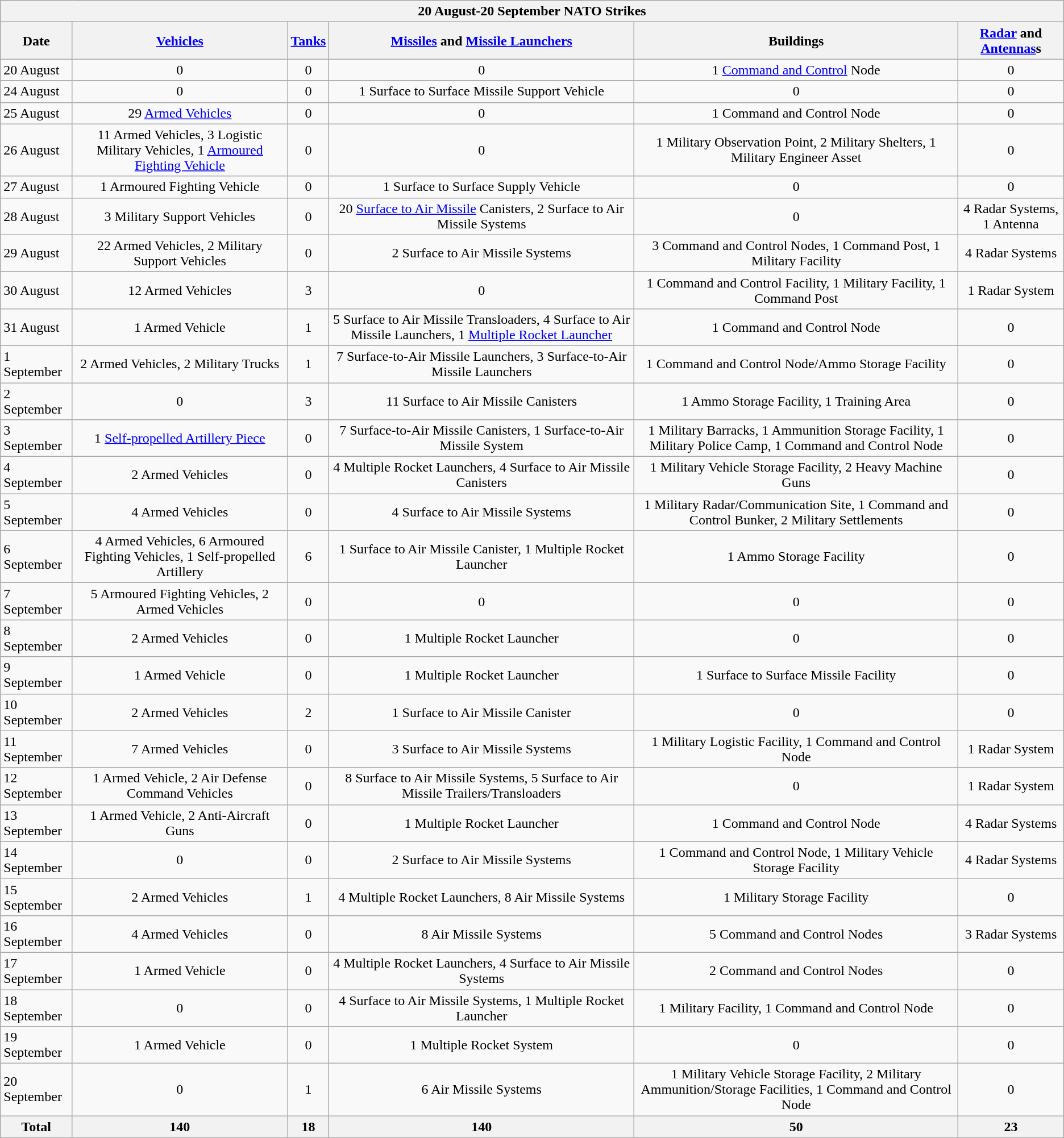<table class="wikitable" style="font-size:100%;">
<tr>
<th colspan="7">20 August-20 September NATO Strikes</th>
</tr>
<tr>
<th>Date</th>
<th><a href='#'>Vehicles</a></th>
<th><a href='#'>Tanks</a></th>
<th><a href='#'>Missiles</a> and <a href='#'>Missile Launchers</a></th>
<th>Buildings</th>
<th><a href='#'>Radar</a> and <a href='#'>Antennas</a>s</th>
</tr>
<tr>
<td>20 August</td>
<td align=center>0</td>
<td align=center>0</td>
<td align=center>0</td>
<td align=center>1 <a href='#'>Command and Control</a> Node</td>
<td align=center>0</td>
</tr>
<tr>
<td>24 August</td>
<td align=center>0</td>
<td align=center>0</td>
<td align=center>1 Surface to Surface Missile Support Vehicle</td>
<td align=center>0</td>
<td align=center>0</td>
</tr>
<tr>
<td>25 August</td>
<td align=center>29 <a href='#'>Armed Vehicles</a></td>
<td align=center>0</td>
<td align=center>0</td>
<td align=center>1 Command and Control Node</td>
<td align=center>0</td>
</tr>
<tr>
<td>26 August</td>
<td align=center>11 Armed Vehicles, 3 Logistic Military Vehicles, 1 <a href='#'>Armoured Fighting Vehicle</a></td>
<td align=center>0</td>
<td align=center>0</td>
<td align=center>1 Military Observation Point, 2 Military Shelters, 1 Military Engineer Asset</td>
<td align=center>0</td>
</tr>
<tr>
<td>27 August</td>
<td align=center>1 Armoured Fighting Vehicle</td>
<td align=center>0</td>
<td align=center>1 Surface to Surface Supply Vehicle</td>
<td align=center>0</td>
<td align=center>0</td>
</tr>
<tr>
<td>28 August</td>
<td align=center>3 Military Support Vehicles</td>
<td align=center>0</td>
<td align=center>20 <a href='#'>Surface to Air Missile</a> Canisters, 2 Surface to Air Missile Systems</td>
<td align=center>0</td>
<td align=center>4 Radar Systems, 1 Antenna</td>
</tr>
<tr>
<td>29 August</td>
<td align=center>22 Armed Vehicles, 2 Military Support Vehicles</td>
<td align=center>0</td>
<td align=center>2 Surface to Air Missile Systems</td>
<td align=center>3 Command and Control Nodes, 1 Command Post, 1 Military Facility</td>
<td align=center>4 Radar Systems</td>
</tr>
<tr>
<td>30 August</td>
<td align=center>12 Armed Vehicles</td>
<td align=center>3</td>
<td align=center>0</td>
<td align=center>1 Command and Control Facility, 1 Military Facility, 1 Command Post</td>
<td align=center>1 Radar System</td>
</tr>
<tr>
<td>31 August</td>
<td align=center>1 Armed Vehicle</td>
<td align=center>1</td>
<td align=center>5 Surface to Air Missile Transloaders, 4 Surface to Air Missile Launchers, 1 <a href='#'>Multiple Rocket Launcher</a></td>
<td align=center>1 Command and Control Node</td>
<td align=center>0</td>
</tr>
<tr>
<td>1 September</td>
<td align=center>2 Armed Vehicles, 2 Military Trucks</td>
<td align=center>1</td>
<td align=center>7 Surface-to-Air Missile Launchers, 3 Surface-to-Air Missile Launchers</td>
<td align=center>1 Command and Control Node/Ammo Storage Facility</td>
<td align=center>0</td>
</tr>
<tr>
<td>2 September</td>
<td align=center>0</td>
<td align=center>3</td>
<td align=center>11 Surface to Air Missile Canisters</td>
<td align=center>1 Ammo Storage Facility, 1 Training Area</td>
<td align=center>0</td>
</tr>
<tr>
<td>3 September</td>
<td align=center>1 <a href='#'>Self-propelled Artillery Piece</a></td>
<td align=center>0</td>
<td align=center>7 Surface-to-Air Missile Canisters, 1 Surface-to-Air Missile System</td>
<td align=center>1 Military Barracks, 1 Ammunition Storage Facility, 1 Military Police Camp, 1 Command and Control Node</td>
<td align=center>0</td>
</tr>
<tr>
<td>4 September</td>
<td align=center>2 Armed Vehicles</td>
<td align=center>0</td>
<td align=center>4 Multiple Rocket Launchers, 4 Surface to Air Missile Canisters</td>
<td align=center>1 Military Vehicle Storage Facility, 2 Heavy Machine Guns</td>
<td align=center>0</td>
</tr>
<tr>
<td>5 September</td>
<td align=center>4 Armed Vehicles</td>
<td align=center>0</td>
<td align=center>4 Surface to Air Missile Systems</td>
<td align=center>1 Military Radar/Communication Site, 1 Command and Control Bunker, 2 Military Settlements</td>
<td align=center>0</td>
</tr>
<tr>
<td>6 September</td>
<td align=center>4 Armed Vehicles, 6 Armoured Fighting Vehicles, 1 Self-propelled Artillery</td>
<td align=center>6</td>
<td align=center>1 Surface to Air Missile Canister, 1 Multiple Rocket Launcher</td>
<td align=center>1 Ammo Storage Facility</td>
<td align=center>0</td>
</tr>
<tr>
<td>7 September</td>
<td align=center>5 Armoured Fighting Vehicles, 2 Armed Vehicles</td>
<td align=center>0</td>
<td align=center>0</td>
<td align=center>0</td>
<td align=center>0</td>
</tr>
<tr>
<td>8 September</td>
<td align=center>2 Armed Vehicles</td>
<td align=center>0</td>
<td align=center>1 Multiple Rocket Launcher</td>
<td align=center>0</td>
<td align=center>0</td>
</tr>
<tr>
<td>9 September</td>
<td align=center>1 Armed Vehicle</td>
<td align=center>0</td>
<td align=center>1 Multiple Rocket Launcher</td>
<td align=center>1 Surface to Surface Missile Facility</td>
<td align=center>0</td>
</tr>
<tr>
<td>10 September</td>
<td align=center>2 Armed Vehicles</td>
<td align=center>2</td>
<td align=center>1 Surface to Air Missile Canister</td>
<td align=center>0</td>
<td align=center>0</td>
</tr>
<tr>
<td>11 September</td>
<td align=center>7 Armed Vehicles</td>
<td align=center>0</td>
<td align=center>3 Surface to Air Missile Systems</td>
<td align=center>1 Military Logistic Facility, 1 Command and Control Node</td>
<td align=center>1 Radar System</td>
</tr>
<tr>
<td>12 September</td>
<td align=center>1 Armed Vehicle, 2 Air Defense Command Vehicles</td>
<td align=center>0</td>
<td align=center>8 Surface to Air Missile Systems, 5 Surface to Air Missile Trailers/Transloaders</td>
<td align=center>0</td>
<td align=center>1 Radar System</td>
</tr>
<tr>
<td>13 September</td>
<td align=center>1 Armed Vehicle, 2 Anti-Aircraft Guns</td>
<td align=center>0</td>
<td align=center>1 Multiple Rocket Launcher</td>
<td align=center>1 Command and Control Node</td>
<td align=center>4 Radar Systems</td>
</tr>
<tr>
<td>14 September</td>
<td align=center>0</td>
<td align=center>0</td>
<td align=center>2 Surface to Air Missile Systems</td>
<td align=center>1 Command and Control Node, 1 Military Vehicle Storage Facility</td>
<td align=center>4 Radar Systems</td>
</tr>
<tr>
<td>15 September</td>
<td align=center>2 Armed Vehicles</td>
<td align=center>1</td>
<td align=center>4 Multiple Rocket Launchers, 8 Air Missile Systems</td>
<td align=center>1 Military Storage Facility</td>
<td align=center>0</td>
</tr>
<tr>
<td>16 September</td>
<td align=center>4 Armed Vehicles</td>
<td align=center>0</td>
<td align=center>8 Air Missile Systems</td>
<td align=center>5 Command and Control Nodes</td>
<td align=center>3 Radar Systems</td>
</tr>
<tr>
<td>17 September</td>
<td align=center>1 Armed Vehicle</td>
<td align=center>0</td>
<td align=center>4 Multiple Rocket Launchers, 4 Surface to Air Missile Systems</td>
<td align=center>2 Command and Control Nodes</td>
<td align=center>0</td>
</tr>
<tr>
<td>18 September</td>
<td align=center>0</td>
<td align=center>0</td>
<td align=center>4 Surface to Air Missile Systems, 1 Multiple Rocket Launcher</td>
<td align=center>1 Military Facility, 1 Command and Control Node</td>
<td align=center>0</td>
</tr>
<tr>
<td>19 September</td>
<td align=center>1 Armed Vehicle</td>
<td align=center>0</td>
<td align=center>1 Multiple Rocket System</td>
<td align=center>0</td>
<td align=center>0</td>
</tr>
<tr>
<td>20 September</td>
<td align=center>0</td>
<td align=center>1</td>
<td align=center>6 Air Missile Systems</td>
<td align=center>1 Military Vehicle Storage Facility, 2 Military Ammunition/Storage Facilities, 1 Command and Control Node</td>
<td align=center>0</td>
</tr>
<tr>
<th>Total</th>
<th>140</th>
<th>18</th>
<th>140</th>
<th>50</th>
<th>23</th>
</tr>
</table>
